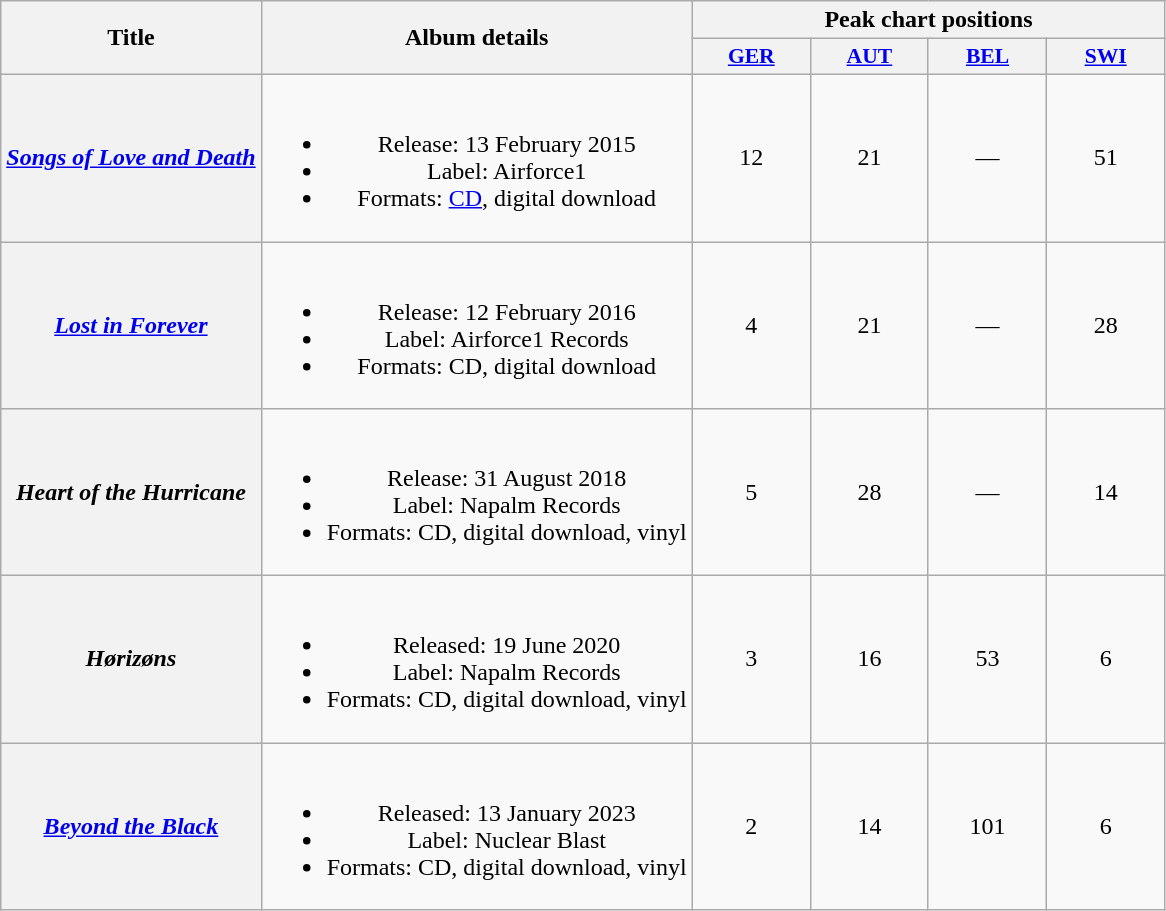<table class="wikitable plainrowheaders" style="text-align:center;" border="1">
<tr>
<th scope="col" rowspan="2">Title</th>
<th scope="col" rowspan="2">Album details</th>
<th scope="col" colspan="4">Peak chart positions</th>
</tr>
<tr>
<th scope="col" style="width:5em;font-size:90%;"><a href='#'>GER</a><br></th>
<th scope="col" style="width:5em;font-size:90%;"><a href='#'>AUT</a><br></th>
<th scope="col" style="width:5em;font-size:90%;"><a href='#'>BEL</a><br></th>
<th scope="col" style="width:5em;font-size:90%;"><a href='#'>SWI</a><br></th>
</tr>
<tr>
<th scope="row"><em><a href='#'>Songs of Love and Death</a></em></th>
<td><br><ul><li>Release: 13 February 2015</li><li>Label: Airforce1</li><li>Formats: <a href='#'>CD</a>, digital download</li></ul></td>
<td>12</td>
<td>21</td>
<td>—</td>
<td>51</td>
</tr>
<tr>
<th scope="row"><em><a href='#'>Lost in Forever</a></em></th>
<td><br><ul><li>Release: 12 February 2016</li><li>Label: Airforce1 Records</li><li>Formats: CD, digital download</li></ul></td>
<td>4</td>
<td>21</td>
<td>—</td>
<td>28</td>
</tr>
<tr>
<th scope="row"><em>Heart of the Hurricane</em></th>
<td><br><ul><li>Release: 31 August 2018</li><li>Label: Napalm Records</li><li>Formats: CD, digital download, vinyl</li></ul></td>
<td>5</td>
<td>28</td>
<td>—</td>
<td>14</td>
</tr>
<tr>
<th scope="row"><em>Hørizøns</em></th>
<td><br><ul><li>Released: 19 June 2020</li><li>Label: Napalm Records</li><li>Formats: CD, digital download, vinyl</li></ul></td>
<td>3</td>
<td>16</td>
<td>53</td>
<td>6</td>
</tr>
<tr>
<th scope="row"><em><a href='#'>Beyond the Black</a></em></th>
<td><br><ul><li>Released: 13 January 2023</li><li>Label: Nuclear Blast</li><li>Formats: CD, digital download, vinyl</li></ul></td>
<td>2</td>
<td>14</td>
<td>101</td>
<td>6</td>
</tr>
</table>
